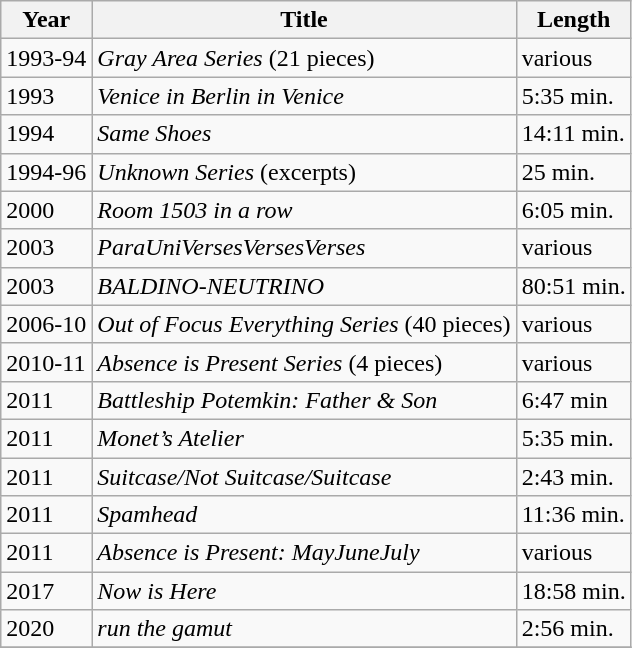<table class="wikitable">
<tr>
<th>Year</th>
<th>Title</th>
<th>Length</th>
</tr>
<tr>
<td>1993-94</td>
<td><em>Gray Area Series</em> (21 pieces)</td>
<td>various</td>
</tr>
<tr>
<td>1993</td>
<td><em>Venice in Berlin in Venice</em></td>
<td>5:35 min.</td>
</tr>
<tr>
<td>1994</td>
<td><em>Same Shoes</em></td>
<td>14:11 min.</td>
</tr>
<tr>
<td>1994-96</td>
<td><em>Unknown Series</em> (excerpts)</td>
<td>25 min.</td>
</tr>
<tr>
<td>2000</td>
<td><em>Room 1503 in a row</em></td>
<td>6:05 min.</td>
</tr>
<tr>
<td>2003</td>
<td><em>ParaUniVersesVersesVerses</em></td>
<td>various</td>
</tr>
<tr>
<td>2003</td>
<td><em>BALDINO-NEUTRINO</em></td>
<td>80:51 min.</td>
</tr>
<tr>
<td>2006-10</td>
<td><em>Out of Focus Everything Series</em> (40 pieces)</td>
<td>various</td>
</tr>
<tr>
<td>2010-11</td>
<td><em>Absence is Present Series</em> (4 pieces)</td>
<td>various</td>
</tr>
<tr>
<td>2011</td>
<td><em>Battleship Potemkin: Father & Son</em></td>
<td>6:47 min</td>
</tr>
<tr>
<td>2011</td>
<td><em>Monet’s Atelier</em></td>
<td>5:35 min.</td>
</tr>
<tr>
<td>2011</td>
<td><em>Suitcase/Not Suitcase/Suitcase</em></td>
<td>2:43 min.</td>
</tr>
<tr>
<td>2011</td>
<td><em>Spamhead</em></td>
<td>11:36 min.</td>
</tr>
<tr>
<td>2011</td>
<td><em>Absence is Present: MayJuneJuly</em></td>
<td>various</td>
</tr>
<tr>
<td>2017</td>
<td><em>Now is Here</em></td>
<td>18:58 min.</td>
</tr>
<tr>
<td>2020</td>
<td><em>run the gamut</em></td>
<td>2:56 min.</td>
</tr>
<tr>
</tr>
</table>
